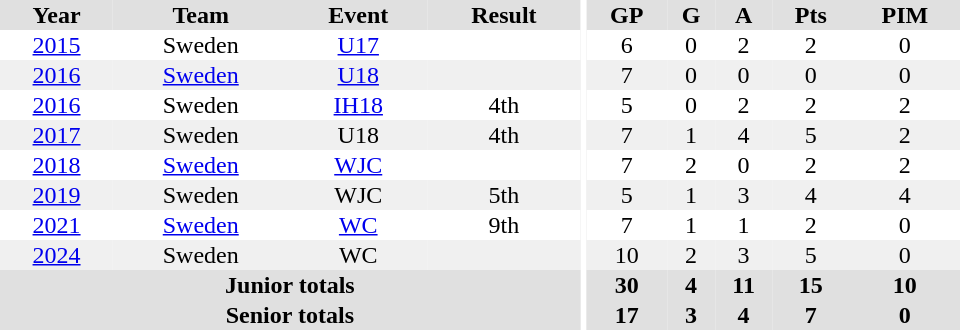<table border="0" cellpadding="1" cellspacing="0" ID="Table3" style="text-align:center; width:40em;">
<tr bgcolor="#e0e0e0">
<th>Year</th>
<th>Team</th>
<th>Event</th>
<th>Result</th>
<th rowspan="99" bgcolor="#fff"></th>
<th>GP</th>
<th>G</th>
<th>A</th>
<th>Pts</th>
<th>PIM</th>
</tr>
<tr>
<td><a href='#'>2015</a></td>
<td>Sweden</td>
<td><a href='#'>U17</a></td>
<td></td>
<td>6</td>
<td>0</td>
<td>2</td>
<td>2</td>
<td>0</td>
</tr>
<tr bgcolor="#f0f0f0">
<td><a href='#'>2016</a></td>
<td><a href='#'>Sweden</a></td>
<td><a href='#'>U18</a></td>
<td></td>
<td>7</td>
<td>0</td>
<td>0</td>
<td>0</td>
<td>0</td>
</tr>
<tr>
<td><a href='#'>2016</a></td>
<td>Sweden</td>
<td><a href='#'>IH18</a></td>
<td>4th</td>
<td>5</td>
<td>0</td>
<td>2</td>
<td>2</td>
<td>2</td>
</tr>
<tr bgcolor="#f0f0f0">
<td><a href='#'>2017</a></td>
<td>Sweden</td>
<td>U18</td>
<td>4th</td>
<td>7</td>
<td>1</td>
<td>4</td>
<td>5</td>
<td>2</td>
</tr>
<tr>
<td><a href='#'>2018</a></td>
<td><a href='#'>Sweden</a></td>
<td><a href='#'>WJC</a></td>
<td></td>
<td>7</td>
<td>2</td>
<td>0</td>
<td>2</td>
<td>2</td>
</tr>
<tr bgcolor="#f0f0f0">
<td><a href='#'>2019</a></td>
<td>Sweden</td>
<td>WJC</td>
<td>5th</td>
<td>5</td>
<td>1</td>
<td>3</td>
<td>4</td>
<td>4</td>
</tr>
<tr>
<td><a href='#'>2021</a></td>
<td><a href='#'>Sweden</a></td>
<td><a href='#'>WC</a></td>
<td>9th</td>
<td>7</td>
<td>1</td>
<td>1</td>
<td>2</td>
<td>0</td>
</tr>
<tr bgcolor="#f0f0f0">
<td><a href='#'>2024</a></td>
<td>Sweden</td>
<td>WC</td>
<td></td>
<td>10</td>
<td>2</td>
<td>3</td>
<td>5</td>
<td>0</td>
</tr>
<tr bgcolor="#e0e0e0">
<th colspan="4">Junior totals</th>
<th>30</th>
<th>4</th>
<th>11</th>
<th>15</th>
<th>10</th>
</tr>
<tr bgcolor="#e0e0e0">
<th colspan="4">Senior totals</th>
<th>17</th>
<th>3</th>
<th>4</th>
<th>7</th>
<th>0</th>
</tr>
</table>
